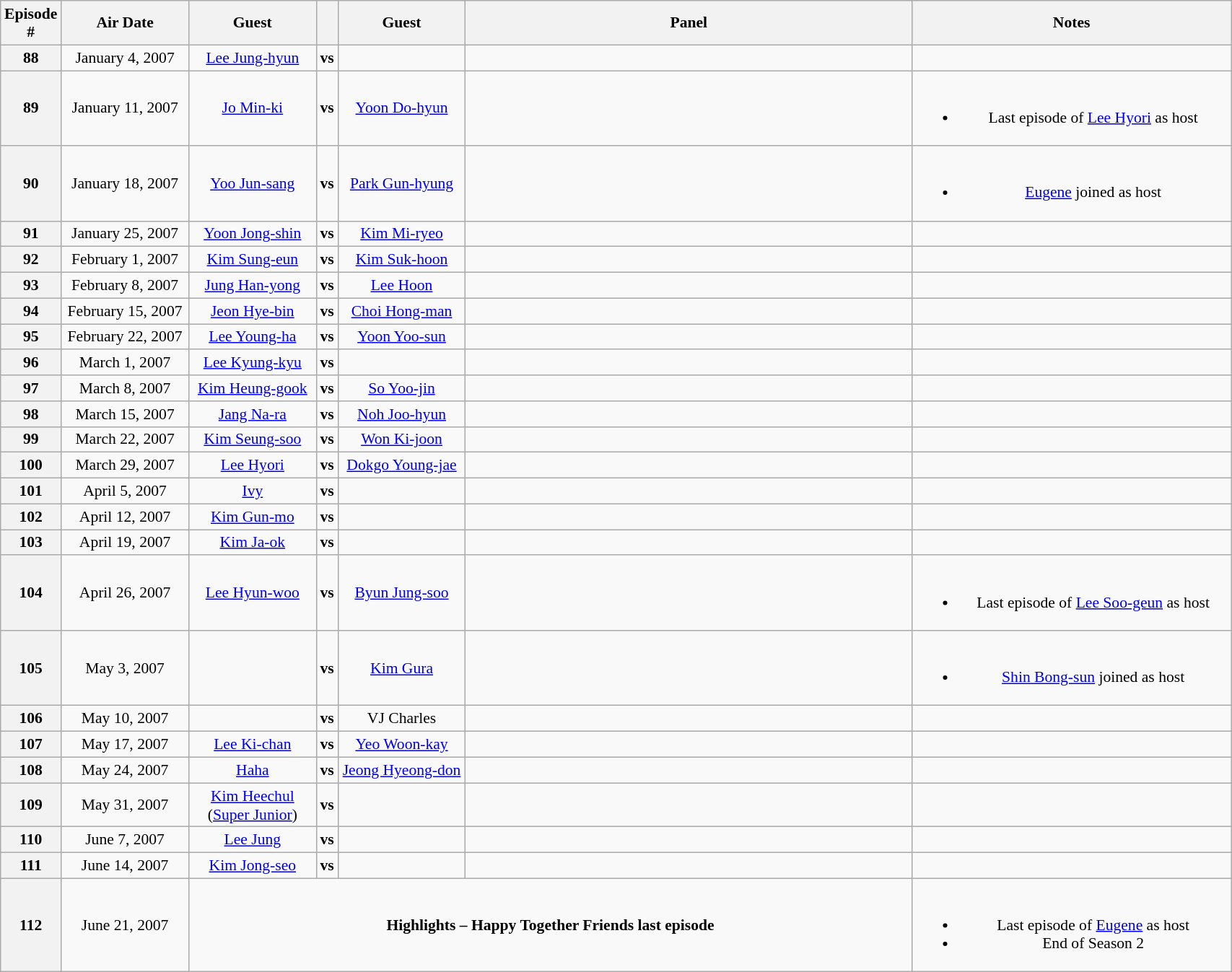<table class="wikitable" style="text-align:center; font-size:90%; width:90%;">
<tr>
<th width="1%">Episode #</th>
<th width="10%">Air Date</th>
<th width="10%">Guest</th>
<th width="1%"></th>
<th width="10%">Guest</th>
<th width="35%">Panel</th>
<th width="25%">Notes</th>
</tr>
<tr>
<th>88</th>
<td>January 4, 2007</td>
<td><a href='#'>Lee Jung-hyun</a></td>
<td><strong>vs</strong></td>
<td></td>
<td></td>
<td></td>
</tr>
<tr>
<th>89</th>
<td>January 11, 2007</td>
<td><a href='#'>Jo Min-ki</a></td>
<td><strong>vs</strong></td>
<td><a href='#'>Yoon Do-hyun</a></td>
<td></td>
<td><br><ul><li>Last episode of <a href='#'>Lee Hyori</a> as host</li></ul></td>
</tr>
<tr>
<th>90</th>
<td>January 18, 2007</td>
<td><a href='#'>Yoo Jun-sang</a></td>
<td><strong>vs</strong></td>
<td><a href='#'>Park Gun-hyung</a></td>
<td></td>
<td><br><ul><li><a href='#'>Eugene</a> joined as host</li></ul></td>
</tr>
<tr>
<th>91</th>
<td>January 25, 2007</td>
<td><a href='#'>Yoon Jong-shin</a></td>
<td><strong>vs</strong></td>
<td><a href='#'>Kim Mi-ryeo</a></td>
<td></td>
<td></td>
</tr>
<tr>
<th>92</th>
<td>February 1, 2007</td>
<td><a href='#'>Kim Sung-eun</a></td>
<td><strong>vs</strong></td>
<td><a href='#'>Kim Suk-hoon</a></td>
<td></td>
<td></td>
</tr>
<tr>
<th>93</th>
<td>February 8, 2007</td>
<td><a href='#'>Jung Han-yong</a></td>
<td><strong>vs</strong></td>
<td><a href='#'>Lee Hoon</a></td>
<td></td>
<td></td>
</tr>
<tr>
<th>94</th>
<td>February 15, 2007</td>
<td><a href='#'>Jeon Hye-bin</a></td>
<td><strong>vs</strong></td>
<td><a href='#'>Choi Hong-man</a></td>
<td></td>
<td></td>
</tr>
<tr>
<th>95</th>
<td>February 22, 2007</td>
<td><a href='#'>Lee Young-ha</a></td>
<td><strong>vs</strong></td>
<td><a href='#'>Yoon Yoo-sun</a></td>
<td></td>
<td></td>
</tr>
<tr>
<th>96</th>
<td>March 1, 2007</td>
<td><a href='#'>Lee Kyung-kyu</a></td>
<td><strong>vs</strong></td>
<td></td>
<td></td>
<td></td>
</tr>
<tr>
<th>97</th>
<td>March 8, 2007</td>
<td><a href='#'>Kim Heung-gook</a></td>
<td><strong>vs</strong></td>
<td><a href='#'>So Yoo-jin</a></td>
<td></td>
<td></td>
</tr>
<tr>
<th>98</th>
<td>March 15, 2007</td>
<td><a href='#'>Jang Na-ra</a></td>
<td><strong>vs</strong></td>
<td><a href='#'>Noh Joo-hyun</a></td>
<td></td>
<td></td>
</tr>
<tr>
<th>99</th>
<td>March 22, 2007</td>
<td><a href='#'>Kim Seung-soo</a></td>
<td><strong>vs</strong></td>
<td><a href='#'>Won Ki-joon</a></td>
<td></td>
<td></td>
</tr>
<tr>
<th>100</th>
<td>March 29, 2007</td>
<td><a href='#'>Lee Hyori</a></td>
<td><strong>vs</strong></td>
<td><a href='#'>Dokgo Young-jae</a></td>
<td></td>
<td></td>
</tr>
<tr>
<th>101</th>
<td>April 5, 2007</td>
<td><a href='#'>Ivy</a></td>
<td><strong>vs</strong></td>
<td></td>
<td></td>
<td></td>
</tr>
<tr>
<th>102</th>
<td>April 12, 2007</td>
<td><a href='#'>Kim Gun-mo</a></td>
<td><strong>vs</strong></td>
<td></td>
<td></td>
<td></td>
</tr>
<tr>
<th>103</th>
<td>April 19, 2007</td>
<td><a href='#'>Kim Ja-ok</a></td>
<td><strong>vs</strong></td>
<td></td>
<td></td>
<td></td>
</tr>
<tr>
<th>104</th>
<td>April 26, 2007</td>
<td><a href='#'>Lee Hyun-woo</a></td>
<td><strong>vs</strong></td>
<td><a href='#'>Byun Jung-soo</a></td>
<td></td>
<td><br><ul><li>Last episode of <a href='#'>Lee Soo-geun</a> as host</li></ul></td>
</tr>
<tr>
<th>105</th>
<td>May 3, 2007</td>
<td></td>
<td><strong>vs</strong></td>
<td><a href='#'>Kim Gura</a></td>
<td></td>
<td><br><ul><li><a href='#'>Shin Bong-sun</a> joined as host</li></ul></td>
</tr>
<tr>
<th>106</th>
<td>May 10, 2007</td>
<td></td>
<td><strong>vs</strong></td>
<td>VJ Charles</td>
<td></td>
<td></td>
</tr>
<tr>
<th>107</th>
<td>May 17, 2007</td>
<td><a href='#'>Lee Ki-chan</a></td>
<td><strong>vs</strong></td>
<td><a href='#'>Yeo Woon-kay</a></td>
<td></td>
<td></td>
</tr>
<tr>
<th>108</th>
<td>May 24, 2007</td>
<td><a href='#'>Haha</a></td>
<td><strong>vs</strong></td>
<td><a href='#'>Jeong Hyeong-don</a></td>
<td></td>
<td></td>
</tr>
<tr>
<th>109</th>
<td>May 31, 2007</td>
<td><a href='#'>Kim Heechul</a> (<a href='#'>Super Junior</a>)</td>
<td><strong>vs</strong></td>
<td></td>
<td></td>
<td></td>
</tr>
<tr>
<th>110</th>
<td>June 7, 2007</td>
<td><a href='#'>Lee Jung</a></td>
<td><strong>vs</strong></td>
<td></td>
<td></td>
<td></td>
</tr>
<tr>
<th>111</th>
<td>June 14, 2007</td>
<td><a href='#'>Kim Jong-seo</a></td>
<td><strong>vs</strong></td>
<td></td>
<td></td>
<td></td>
</tr>
<tr>
<th>112</th>
<td>June 21, 2007</td>
<td colspan=4><strong>Highlights – Happy Together Friends last episode</strong></td>
<td><br><ul><li>Last episode of <a href='#'>Eugene</a> as host</li><li>End of Season 2</li></ul></td>
</tr>
</table>
